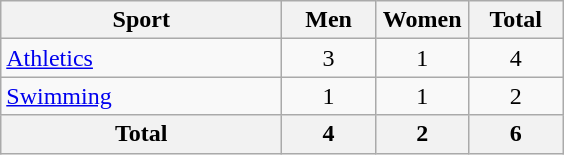<table class="wikitable sortable" style="text-align:center;">
<tr>
<th width=180>Sport</th>
<th width=55>Men</th>
<th width=55>Women</th>
<th width=55>Total</th>
</tr>
<tr>
<td align=left><a href='#'>Athletics</a></td>
<td>3</td>
<td>1</td>
<td>4</td>
</tr>
<tr>
<td align=left><a href='#'>Swimming</a></td>
<td>1</td>
<td>1</td>
<td>2</td>
</tr>
<tr>
<th>Total</th>
<th>4</th>
<th>2</th>
<th>6</th>
</tr>
</table>
